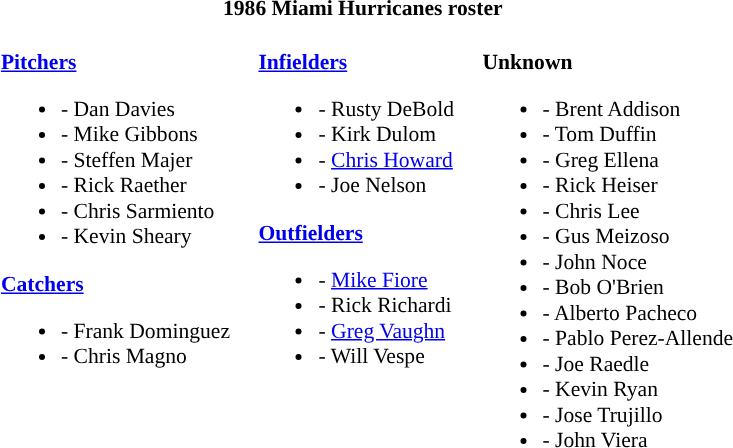<table class="toccolours" style="border-collapse:collapse; font-size:90%;">
<tr>
<th colspan=9>1986 Miami Hurricanes roster</th>
</tr>
<tr>
<td width="03"> </td>
<td valign="top"><br><strong><a href='#'>Pitchers</a></strong><ul><li>- Dan Davies</li><li>- Mike Gibbons</li><li>- Steffen Majer</li><li>- Rick Raether</li><li>- Chris Sarmiento</li><li>- Kevin Sheary</li></ul><strong><a href='#'>Catchers</a></strong><ul><li>- Frank Dominguez</li><li>- Chris Magno</li></ul></td>
<td width="15"> </td>
<td valign="top"><br><strong><a href='#'>Infielders</a></strong><ul><li>- Rusty DeBold</li><li>- Kirk Dulom</li><li>- <a href='#'>Chris Howard</a></li><li>- Joe Nelson</li></ul><strong><a href='#'>Outfielders</a></strong><ul><li>- <a href='#'>Mike Fiore</a></li><li>- Rick Richardi</li><li>- <a href='#'>Greg Vaughn</a></li><li>- Will Vespe</li></ul></td>
<td width="15"> </td>
<td valign="top"><br><strong>Unknown</strong><ul><li>- Brent Addison</li><li>- Tom Duffin</li><li>- Greg Ellena</li><li>- Rick Heiser</li><li>- Chris Lee</li><li>- Gus Meizoso</li><li>- John Noce</li><li>- Bob O'Brien</li><li>- Alberto Pacheco</li><li>- Pablo Perez-Allende</li><li>- Joe Raedle</li><li>- Kevin Ryan</li><li>- Jose Trujillo</li><li>- John Viera</li></ul></td>
</tr>
</table>
